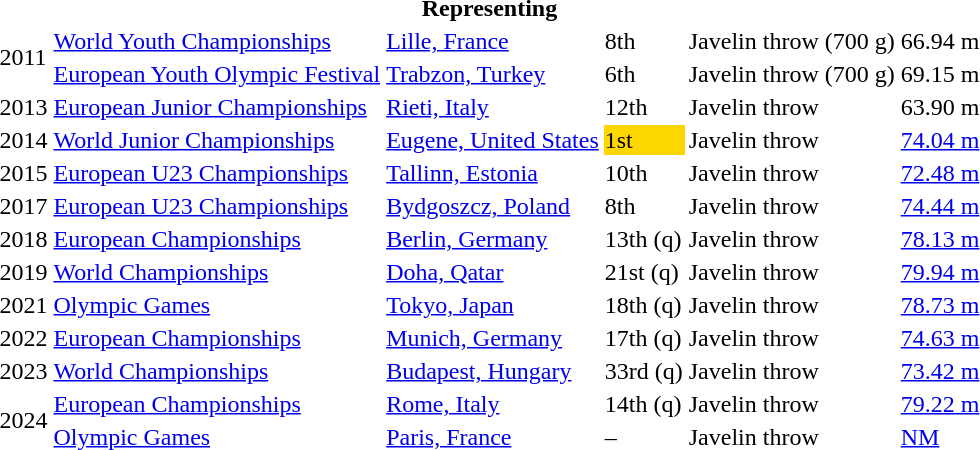<table>
<tr>
<th colspan="6">Representing </th>
</tr>
<tr>
<td rowspan=2>2011</td>
<td><a href='#'>World Youth Championships</a></td>
<td><a href='#'>Lille, France</a></td>
<td>8th</td>
<td>Javelin throw (700 g)</td>
<td>66.94 m</td>
</tr>
<tr>
<td><a href='#'>European Youth Olympic Festival</a></td>
<td><a href='#'>Trabzon, Turkey</a></td>
<td>6th</td>
<td>Javelin throw (700 g)</td>
<td>69.15 m</td>
</tr>
<tr>
<td>2013</td>
<td><a href='#'>European Junior Championships</a></td>
<td><a href='#'>Rieti, Italy</a></td>
<td>12th</td>
<td>Javelin throw</td>
<td>63.90 m</td>
</tr>
<tr>
<td>2014</td>
<td><a href='#'>World Junior Championships</a></td>
<td><a href='#'>Eugene, United States</a></td>
<td bgcolor=gold>1st</td>
<td>Javelin throw</td>
<td><a href='#'>74.04 m</a></td>
</tr>
<tr>
<td>2015</td>
<td><a href='#'>European U23 Championships</a></td>
<td><a href='#'>Tallinn, Estonia</a></td>
<td>10th</td>
<td>Javelin throw</td>
<td><a href='#'>72.48 m</a></td>
</tr>
<tr>
<td>2017</td>
<td><a href='#'>European U23 Championships</a></td>
<td><a href='#'>Bydgoszcz, Poland</a></td>
<td>8th</td>
<td>Javelin throw</td>
<td><a href='#'>74.44 m</a></td>
</tr>
<tr>
<td>2018</td>
<td><a href='#'>European Championships</a></td>
<td><a href='#'>Berlin, Germany</a></td>
<td>13th (q)</td>
<td>Javelin throw</td>
<td><a href='#'>78.13 m</a></td>
</tr>
<tr>
<td>2019</td>
<td><a href='#'>World Championships</a></td>
<td><a href='#'>Doha, Qatar</a></td>
<td>21st (q)</td>
<td>Javelin throw</td>
<td><a href='#'>79.94 m</a></td>
</tr>
<tr>
<td>2021</td>
<td><a href='#'>Olympic Games</a></td>
<td><a href='#'>Tokyo, Japan</a></td>
<td>18th (q)</td>
<td>Javelin throw</td>
<td><a href='#'>78.73 m</a></td>
</tr>
<tr>
<td>2022</td>
<td><a href='#'>European Championships</a></td>
<td><a href='#'>Munich, Germany</a></td>
<td>17th (q)</td>
<td>Javelin throw</td>
<td><a href='#'>74.63 m</a></td>
</tr>
<tr>
<td>2023</td>
<td><a href='#'>World Championships</a></td>
<td><a href='#'>Budapest, Hungary</a></td>
<td>33rd (q)</td>
<td>Javelin throw</td>
<td><a href='#'>73.42 m</a></td>
</tr>
<tr>
<td rowspan=2>2024</td>
<td><a href='#'>European Championships</a></td>
<td><a href='#'>Rome, Italy</a></td>
<td>14th (q)</td>
<td>Javelin throw</td>
<td><a href='#'>79.22 m</a></td>
</tr>
<tr>
<td><a href='#'>Olympic Games</a></td>
<td><a href='#'>Paris, France</a></td>
<td>–</td>
<td>Javelin throw</td>
<td><a href='#'>NM</a></td>
</tr>
</table>
